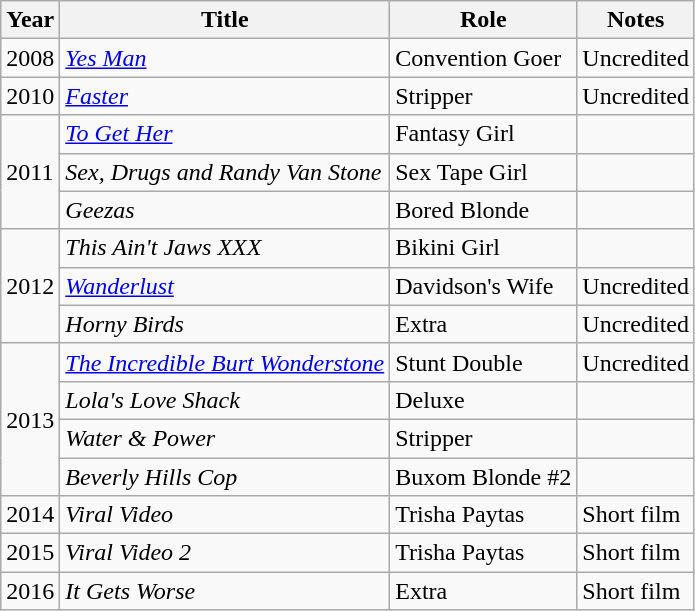<table class="wikitable sortable">
<tr>
<th>Year</th>
<th>Title</th>
<th>Role</th>
<th class="unsortable">Notes</th>
</tr>
<tr>
<td>2008</td>
<td><em><a href='#'>Yes Man</a></em></td>
<td>Convention Goer</td>
<td>Uncredited</td>
</tr>
<tr>
<td>2010</td>
<td><em><a href='#'>Faster</a></em></td>
<td>Stripper</td>
<td>Uncredited</td>
</tr>
<tr>
<td rowspan="3">2011</td>
<td><em><a href='#'>To Get Her</a></em></td>
<td>Fantasy Girl</td>
<td></td>
</tr>
<tr>
<td><em>Sex, Drugs and Randy Van Stone</em></td>
<td>Sex Tape Girl</td>
<td></td>
</tr>
<tr>
<td><em>Geezas</em></td>
<td>Bored Blonde</td>
<td></td>
</tr>
<tr>
<td rowspan="3">2012</td>
<td><em>This Ain't Jaws XXX</em></td>
<td>Bikini Girl</td>
<td></td>
</tr>
<tr>
<td><em><a href='#'>Wanderlust</a></em></td>
<td>Davidson's Wife</td>
<td>Uncredited</td>
</tr>
<tr>
<td><em>Horny Birds</em></td>
<td>Extra</td>
<td>Uncredited</td>
</tr>
<tr>
<td rowspan="4">2013</td>
<td><em><a href='#'>The Incredible Burt Wonderstone</a></em></td>
<td>Stunt Double</td>
<td>Uncredited</td>
</tr>
<tr>
<td><em>Lola's Love Shack</em></td>
<td>Deluxe</td>
<td></td>
</tr>
<tr>
<td><em>Water & Power</em></td>
<td>Stripper</td>
<td></td>
</tr>
<tr>
<td><em>Beverly Hills Cop</em></td>
<td>Buxom Blonde #2</td>
<td></td>
</tr>
<tr>
<td>2014</td>
<td><em>Viral Video</em></td>
<td>Trisha Paytas</td>
<td>Short film</td>
</tr>
<tr>
<td>2015</td>
<td><em>Viral Video 2</em></td>
<td>Trisha Paytas</td>
<td>Short film</td>
</tr>
<tr>
<td>2016</td>
<td><em>It Gets Worse</em></td>
<td>Extra</td>
<td>Short film</td>
</tr>
</table>
